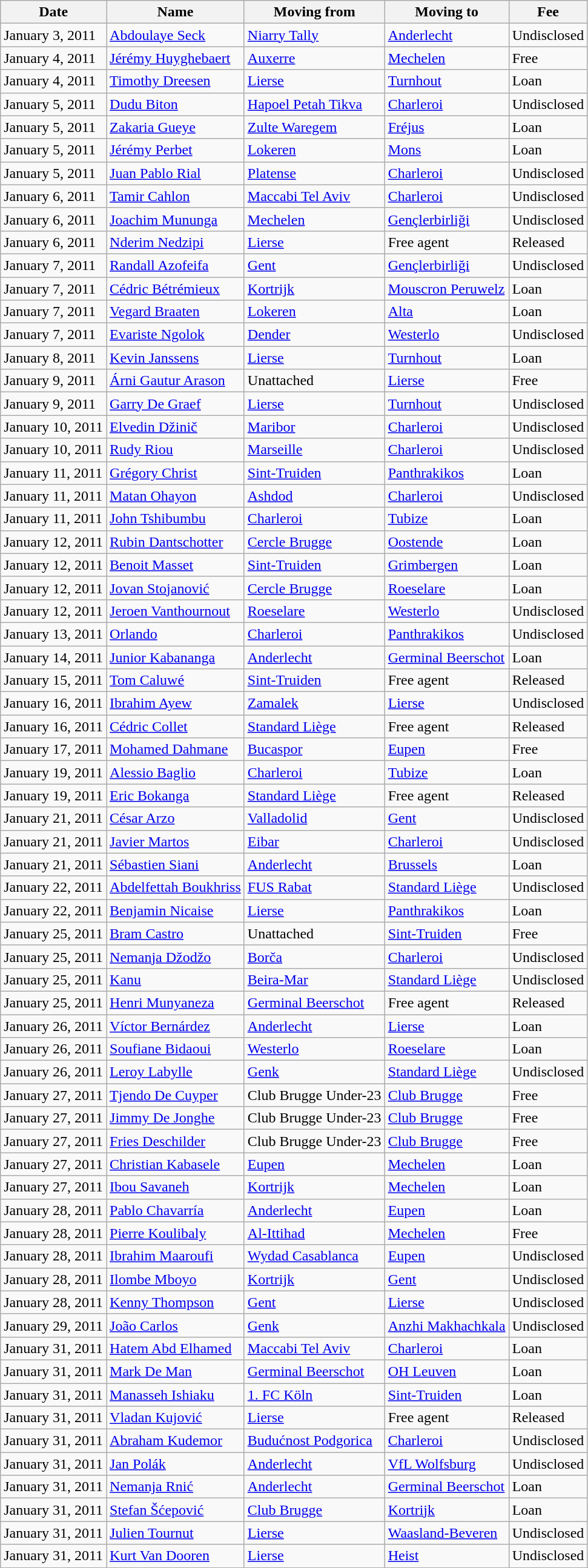<table class="wikitable sortable">
<tr>
<th>Date</th>
<th>Name</th>
<th>Moving from</th>
<th>Moving to</th>
<th>Fee</th>
</tr>
<tr>
<td>January 3, 2011</td>
<td> <a href='#'>Abdoulaye Seck</a></td>
<td> <a href='#'>Niarry Tally</a></td>
<td> <a href='#'>Anderlecht</a></td>
<td>Undisclosed </td>
</tr>
<tr>
<td>January 4, 2011</td>
<td> <a href='#'>Jérémy Huyghebaert</a></td>
<td> <a href='#'>Auxerre</a></td>
<td> <a href='#'>Mechelen</a></td>
<td>Free </td>
</tr>
<tr>
<td>January 4, 2011</td>
<td> <a href='#'>Timothy Dreesen</a></td>
<td> <a href='#'>Lierse</a></td>
<td> <a href='#'>Turnhout</a></td>
<td>Loan </td>
</tr>
<tr>
<td>January 5, 2011</td>
<td> <a href='#'>Dudu Biton</a></td>
<td> <a href='#'>Hapoel Petah Tikva</a></td>
<td> <a href='#'>Charleroi</a></td>
<td>Undisclosed </td>
</tr>
<tr>
<td>January 5, 2011</td>
<td> <a href='#'>Zakaria Gueye</a></td>
<td> <a href='#'>Zulte Waregem</a></td>
<td> <a href='#'>Fréjus</a></td>
<td>Loan </td>
</tr>
<tr>
<td>January 5, 2011</td>
<td> <a href='#'>Jérémy Perbet</a></td>
<td> <a href='#'>Lokeren</a></td>
<td> <a href='#'>Mons</a></td>
<td>Loan </td>
</tr>
<tr>
<td>January 5, 2011</td>
<td> <a href='#'>Juan Pablo Rial</a></td>
<td> <a href='#'>Platense</a></td>
<td> <a href='#'>Charleroi</a></td>
<td>Undisclosed </td>
</tr>
<tr>
<td>January 6, 2011</td>
<td> <a href='#'>Tamir Cahlon</a></td>
<td> <a href='#'>Maccabi Tel Aviv</a></td>
<td> <a href='#'>Charleroi</a></td>
<td>Undisclosed </td>
</tr>
<tr>
<td>January 6, 2011</td>
<td> <a href='#'>Joachim Mununga</a></td>
<td> <a href='#'>Mechelen</a></td>
<td> <a href='#'>Gençlerbirliği</a></td>
<td>Undisclosed </td>
</tr>
<tr>
<td>January 6, 2011</td>
<td> <a href='#'>Nderim Nedzipi</a></td>
<td> <a href='#'>Lierse</a></td>
<td>Free agent</td>
<td>Released </td>
</tr>
<tr>
<td>January 7, 2011</td>
<td> <a href='#'>Randall Azofeifa</a></td>
<td> <a href='#'>Gent</a></td>
<td> <a href='#'>Gençlerbirliği</a></td>
<td>Undisclosed </td>
</tr>
<tr>
<td>January 7, 2011</td>
<td> <a href='#'>Cédric Bétrémieux</a></td>
<td> <a href='#'>Kortrijk</a></td>
<td> <a href='#'>Mouscron Peruwelz</a></td>
<td>Loan </td>
</tr>
<tr>
<td>January 7, 2011</td>
<td> <a href='#'>Vegard Braaten</a></td>
<td> <a href='#'>Lokeren</a></td>
<td> <a href='#'>Alta</a></td>
<td>Loan </td>
</tr>
<tr>
<td>January 7, 2011</td>
<td> <a href='#'>Evariste Ngolok</a></td>
<td> <a href='#'>Dender</a></td>
<td> <a href='#'>Westerlo</a></td>
<td>Undisclosed </td>
</tr>
<tr>
<td>January 8, 2011</td>
<td> <a href='#'>Kevin Janssens</a></td>
<td> <a href='#'>Lierse</a></td>
<td> <a href='#'>Turnhout</a></td>
<td>Loan </td>
</tr>
<tr>
<td>January 9, 2011</td>
<td> <a href='#'>Árni Gautur Arason</a></td>
<td>Unattached</td>
<td> <a href='#'>Lierse</a></td>
<td>Free </td>
</tr>
<tr>
<td>January 9, 2011</td>
<td> <a href='#'>Garry De Graef</a></td>
<td> <a href='#'>Lierse</a></td>
<td> <a href='#'>Turnhout</a></td>
<td>Undisclosed </td>
</tr>
<tr>
<td>January 10, 2011</td>
<td> <a href='#'>Elvedin Džinič</a></td>
<td> <a href='#'>Maribor</a></td>
<td> <a href='#'>Charleroi</a></td>
<td>Undisclosed </td>
</tr>
<tr>
<td>January 10, 2011</td>
<td> <a href='#'>Rudy Riou</a></td>
<td> <a href='#'>Marseille</a></td>
<td> <a href='#'>Charleroi</a></td>
<td>Undisclosed </td>
</tr>
<tr>
<td>January 11, 2011</td>
<td> <a href='#'>Grégory Christ</a></td>
<td> <a href='#'>Sint-Truiden</a></td>
<td> <a href='#'>Panthrakikos</a></td>
<td>Loan </td>
</tr>
<tr>
<td>January 11, 2011</td>
<td> <a href='#'>Matan Ohayon</a></td>
<td> <a href='#'>Ashdod</a></td>
<td> <a href='#'>Charleroi</a></td>
<td>Undisclosed </td>
</tr>
<tr>
<td>January 11, 2011</td>
<td> <a href='#'>John Tshibumbu</a></td>
<td> <a href='#'>Charleroi</a></td>
<td> <a href='#'>Tubize</a></td>
<td>Loan </td>
</tr>
<tr>
<td>January 12, 2011</td>
<td> <a href='#'>Rubin Dantschotter</a></td>
<td> <a href='#'>Cercle Brugge</a></td>
<td> <a href='#'>Oostende</a></td>
<td>Loan </td>
</tr>
<tr>
<td>January 12, 2011</td>
<td> <a href='#'>Benoit Masset</a></td>
<td> <a href='#'>Sint-Truiden</a></td>
<td> <a href='#'>Grimbergen</a></td>
<td>Loan </td>
</tr>
<tr>
<td>January 12, 2011</td>
<td> <a href='#'>Jovan Stojanović</a></td>
<td> <a href='#'>Cercle Brugge</a></td>
<td> <a href='#'>Roeselare</a></td>
<td>Loan </td>
</tr>
<tr>
<td>January 12, 2011</td>
<td> <a href='#'>Jeroen Vanthournout</a></td>
<td> <a href='#'>Roeselare</a></td>
<td> <a href='#'>Westerlo</a></td>
<td>Undisclosed </td>
</tr>
<tr>
<td>January 13, 2011</td>
<td> <a href='#'>Orlando</a></td>
<td> <a href='#'>Charleroi</a></td>
<td> <a href='#'>Panthrakikos</a></td>
<td>Undisclosed </td>
</tr>
<tr>
<td>January 14, 2011</td>
<td> <a href='#'>Junior Kabananga</a></td>
<td> <a href='#'>Anderlecht</a></td>
<td> <a href='#'>Germinal Beerschot</a></td>
<td>Loan </td>
</tr>
<tr>
<td>January 15, 2011</td>
<td> <a href='#'>Tom Caluwé</a></td>
<td> <a href='#'>Sint-Truiden</a></td>
<td>Free agent</td>
<td>Released </td>
</tr>
<tr>
<td>January 16, 2011</td>
<td> <a href='#'>Ibrahim Ayew</a></td>
<td> <a href='#'>Zamalek</a></td>
<td> <a href='#'>Lierse</a></td>
<td>Undisclosed </td>
</tr>
<tr>
<td>January 16, 2011</td>
<td> <a href='#'>Cédric Collet</a></td>
<td> <a href='#'>Standard Liège</a></td>
<td>Free agent</td>
<td>Released </td>
</tr>
<tr>
<td>January 17, 2011</td>
<td> <a href='#'>Mohamed Dahmane</a></td>
<td> <a href='#'>Bucaspor</a></td>
<td> <a href='#'>Eupen</a></td>
<td>Free </td>
</tr>
<tr>
<td>January 19, 2011</td>
<td> <a href='#'>Alessio Baglio</a></td>
<td> <a href='#'>Charleroi</a></td>
<td> <a href='#'>Tubize</a></td>
<td>Loan </td>
</tr>
<tr>
<td>January 19, 2011</td>
<td> <a href='#'>Eric Bokanga</a></td>
<td> <a href='#'>Standard Liège</a></td>
<td>Free agent</td>
<td>Released </td>
</tr>
<tr>
<td>January 21, 2011</td>
<td> <a href='#'>César Arzo</a></td>
<td> <a href='#'>Valladolid</a></td>
<td> <a href='#'>Gent</a></td>
<td>Undisclosed </td>
</tr>
<tr>
<td>January 21, 2011</td>
<td> <a href='#'>Javier Martos</a></td>
<td> <a href='#'>Eibar</a></td>
<td> <a href='#'>Charleroi</a></td>
<td>Undisclosed </td>
</tr>
<tr>
<td>January 21, 2011</td>
<td> <a href='#'>Sébastien Siani</a></td>
<td> <a href='#'>Anderlecht</a></td>
<td> <a href='#'>Brussels</a></td>
<td>Loan </td>
</tr>
<tr>
<td>January 22, 2011</td>
<td> <a href='#'>Abdelfettah Boukhriss</a></td>
<td> <a href='#'>FUS Rabat</a></td>
<td> <a href='#'>Standard Liège</a></td>
<td>Undisclosed </td>
</tr>
<tr>
<td>January 22, 2011</td>
<td> <a href='#'>Benjamin Nicaise</a></td>
<td> <a href='#'>Lierse</a></td>
<td> <a href='#'>Panthrakikos</a></td>
<td>Loan </td>
</tr>
<tr>
<td>January 25, 2011</td>
<td> <a href='#'>Bram Castro</a></td>
<td>Unattached</td>
<td> <a href='#'>Sint-Truiden</a></td>
<td>Free </td>
</tr>
<tr>
<td>January 25, 2011</td>
<td> <a href='#'>Nemanja Džodžo</a></td>
<td> <a href='#'>Borča</a></td>
<td> <a href='#'>Charleroi</a></td>
<td>Undisclosed </td>
</tr>
<tr>
<td>January 25, 2011</td>
<td> <a href='#'>Kanu</a></td>
<td> <a href='#'>Beira-Mar</a></td>
<td> <a href='#'>Standard Liège</a></td>
<td>Undisclosed </td>
</tr>
<tr>
<td>January 25, 2011</td>
<td> <a href='#'>Henri Munyaneza</a></td>
<td> <a href='#'>Germinal Beerschot</a></td>
<td>Free agent</td>
<td>Released </td>
</tr>
<tr>
<td>January 26, 2011</td>
<td> <a href='#'>Víctor Bernárdez</a></td>
<td> <a href='#'>Anderlecht</a></td>
<td> <a href='#'>Lierse</a></td>
<td>Loan </td>
</tr>
<tr>
<td>January 26, 2011</td>
<td> <a href='#'>Soufiane Bidaoui</a></td>
<td> <a href='#'>Westerlo</a></td>
<td> <a href='#'>Roeselare</a></td>
<td>Loan </td>
</tr>
<tr>
<td>January 26, 2011</td>
<td> <a href='#'>Leroy Labylle</a></td>
<td> <a href='#'>Genk</a></td>
<td> <a href='#'>Standard Liège</a></td>
<td>Undisclosed </td>
</tr>
<tr>
<td>January 27, 2011</td>
<td> <a href='#'>Tjendo De Cuyper</a></td>
<td> Club Brugge Under-23</td>
<td> <a href='#'>Club Brugge</a></td>
<td>Free </td>
</tr>
<tr>
<td>January 27, 2011</td>
<td> <a href='#'>Jimmy De Jonghe</a></td>
<td> Club Brugge Under-23</td>
<td> <a href='#'>Club Brugge</a></td>
<td>Free </td>
</tr>
<tr>
<td>January 27, 2011</td>
<td> <a href='#'>Fries Deschilder</a></td>
<td> Club Brugge Under-23</td>
<td> <a href='#'>Club Brugge</a></td>
<td>Free </td>
</tr>
<tr>
<td>January 27, 2011</td>
<td> <a href='#'>Christian Kabasele</a></td>
<td> <a href='#'>Eupen</a></td>
<td> <a href='#'>Mechelen</a></td>
<td>Loan </td>
</tr>
<tr>
<td>January 27, 2011</td>
<td> <a href='#'>Ibou Savaneh</a></td>
<td> <a href='#'>Kortrijk</a></td>
<td> <a href='#'>Mechelen</a></td>
<td>Loan </td>
</tr>
<tr>
<td>January 28, 2011</td>
<td> <a href='#'>Pablo Chavarría</a></td>
<td> <a href='#'>Anderlecht</a></td>
<td> <a href='#'>Eupen</a></td>
<td>Loan </td>
</tr>
<tr>
<td>January 28, 2011</td>
<td> <a href='#'>Pierre Koulibaly</a></td>
<td> <a href='#'>Al-Ittihad</a></td>
<td> <a href='#'>Mechelen</a></td>
<td>Free </td>
</tr>
<tr>
<td>January 28, 2011</td>
<td> <a href='#'>Ibrahim Maaroufi</a></td>
<td> <a href='#'>Wydad Casablanca</a></td>
<td> <a href='#'>Eupen</a></td>
<td>Undisclosed </td>
</tr>
<tr>
<td>January 28, 2011</td>
<td> <a href='#'>Ilombe Mboyo</a></td>
<td> <a href='#'>Kortrijk</a></td>
<td> <a href='#'>Gent</a></td>
<td>Undisclosed </td>
</tr>
<tr>
<td>January 28, 2011</td>
<td> <a href='#'>Kenny Thompson</a></td>
<td> <a href='#'>Gent</a></td>
<td> <a href='#'>Lierse</a></td>
<td>Undisclosed </td>
</tr>
<tr>
<td>January 29, 2011</td>
<td> <a href='#'>João Carlos</a></td>
<td> <a href='#'>Genk</a></td>
<td> <a href='#'>Anzhi Makhachkala</a></td>
<td>Undisclosed </td>
</tr>
<tr>
<td>January 31, 2011</td>
<td> <a href='#'>Hatem Abd Elhamed</a></td>
<td> <a href='#'>Maccabi Tel Aviv</a></td>
<td> <a href='#'>Charleroi</a></td>
<td>Loan </td>
</tr>
<tr>
<td>January 31, 2011</td>
<td> <a href='#'>Mark De Man</a></td>
<td> <a href='#'>Germinal Beerschot</a></td>
<td> <a href='#'>OH Leuven</a></td>
<td>Loan </td>
</tr>
<tr>
<td>January 31, 2011</td>
<td> <a href='#'>Manasseh Ishiaku</a></td>
<td> <a href='#'>1. FC Köln</a></td>
<td> <a href='#'>Sint-Truiden</a></td>
<td>Loan </td>
</tr>
<tr>
<td>January 31, 2011</td>
<td> <a href='#'>Vladan Kujović</a></td>
<td> <a href='#'>Lierse</a></td>
<td>Free agent</td>
<td>Released </td>
</tr>
<tr>
<td>January 31, 2011</td>
<td> <a href='#'>Abraham Kudemor</a></td>
<td> <a href='#'>Budućnost Podgorica</a></td>
<td> <a href='#'>Charleroi</a></td>
<td>Undisclosed </td>
</tr>
<tr>
<td>January 31, 2011</td>
<td> <a href='#'>Jan Polák</a></td>
<td> <a href='#'>Anderlecht</a></td>
<td> <a href='#'>VfL Wolfsburg</a></td>
<td>Undisclosed </td>
</tr>
<tr>
<td>January 31, 2011</td>
<td> <a href='#'>Nemanja Rnić</a></td>
<td> <a href='#'>Anderlecht</a></td>
<td> <a href='#'>Germinal Beerschot</a></td>
<td>Loan </td>
</tr>
<tr>
<td>January 31, 2011</td>
<td> <a href='#'>Stefan Šćepović</a></td>
<td> <a href='#'>Club Brugge</a></td>
<td> <a href='#'>Kortrijk</a></td>
<td>Loan </td>
</tr>
<tr>
<td>January 31, 2011</td>
<td> <a href='#'>Julien Tournut</a></td>
<td> <a href='#'>Lierse</a></td>
<td> <a href='#'>Waasland-Beveren</a></td>
<td>Undisclosed </td>
</tr>
<tr>
<td>January 31, 2011</td>
<td> <a href='#'>Kurt Van Dooren</a></td>
<td> <a href='#'>Lierse</a></td>
<td> <a href='#'>Heist</a></td>
<td>Undisclosed </td>
</tr>
</table>
